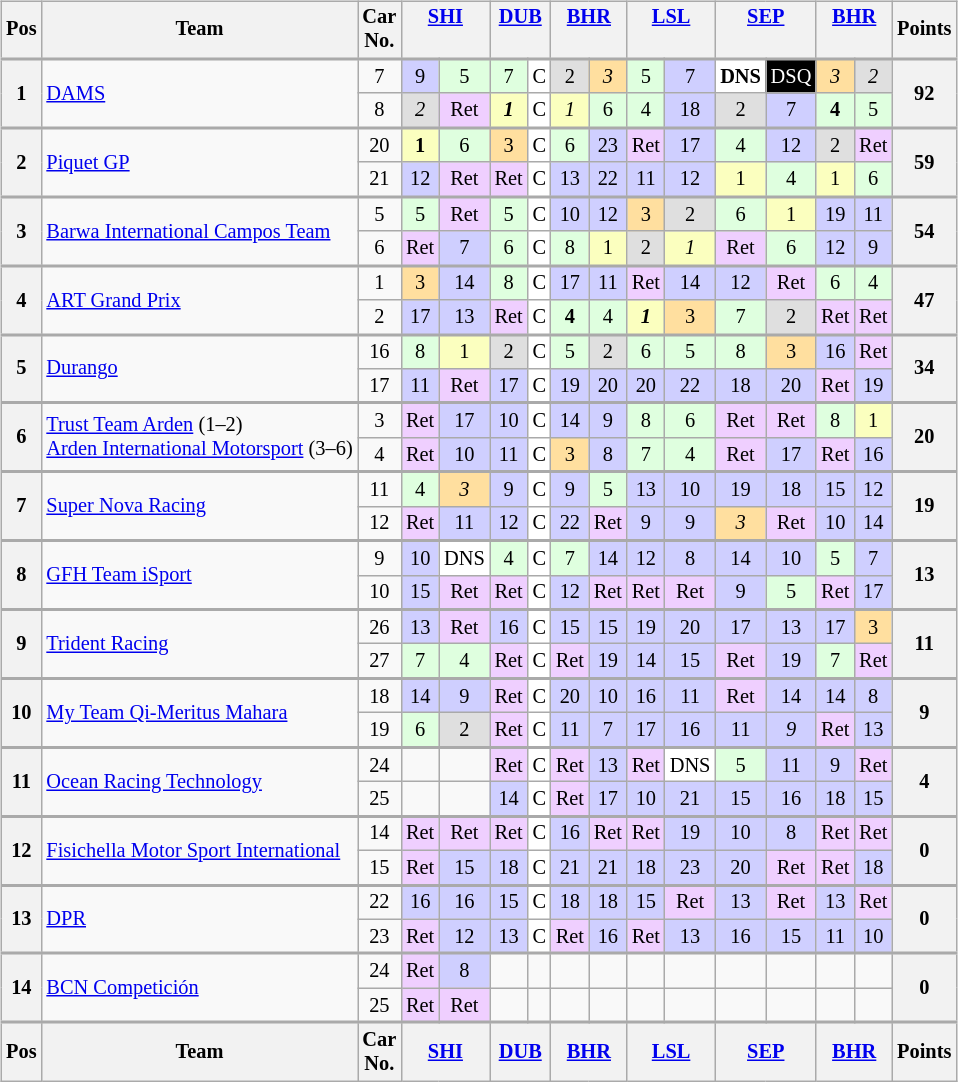<table>
<tr>
<td><br><table class="wikitable" style="font-size: 85%; text-align:center;">
<tr valign="top">
<th valign=middle>Pos</th>
<th valign=middle>Team</th>
<th valign=middle>Car<br>No.</th>
<th colspan=2><a href='#'>SHI</a><br></th>
<th colspan=2><a href='#'>DUB</a><br></th>
<th colspan=2><a href='#'>BHR</a><br></th>
<th colspan=2><a href='#'>LSL</a><br></th>
<th colspan=2><a href='#'>SEP</a><br></th>
<th colspan=2><a href='#'>BHR</a><br></th>
<th valign=middle>Points</th>
</tr>
<tr style="border-top:2px solid #aaaaaa">
<th rowspan="2">1</th>
<td rowspan="2" align="left"> <a href='#'>DAMS</a></td>
<td>7</td>
<td style="background:#CFCFFF;">9</td>
<td style="background:#DFFFDF;">5</td>
<td style="background:#DFFFDF;">7</td>
<td style="background:#FFFFFF;">C</td>
<td style="background:#DFDFDF;">2</td>
<td style="background:#FFDF9F;"><em>3</em></td>
<td style="background:#DFFFDF;">5</td>
<td style="background:#CFCFFF;">7</td>
<td style="background:#FFFFFF;"><strong>DNS</strong></td>
<td style="background:black; color:white;">DSQ</td>
<td style="background:#FFDF9F;"><em>3</em></td>
<td style="background:#DFDFDF;"><em>2</em></td>
<th align="right" rowspan="2"><strong>92</strong></th>
</tr>
<tr>
<td>8</td>
<td style="background:#DFDFDF;"><em>2</em></td>
<td style="background:#EFCFFF;">Ret</td>
<td style="background:#FBFFBF;"><strong><em>1</em></strong></td>
<td style="background:#FFFFFF;">C</td>
<td style="background:#FBFFBF;"><em>1</em></td>
<td style="background:#DFFFDF;">6</td>
<td style="background:#DFFFDF;">4</td>
<td style="background:#CFCFFF;">18</td>
<td style="background:#DFDFDF;">2</td>
<td style="background:#CFCFFF;">7</td>
<td style="background:#DFFFDF;"><strong>4</strong></td>
<td style="background:#DFFFDF;">5</td>
</tr>
<tr style="border-top:2px solid #aaaaaa">
<th rowspan="2">2</th>
<td rowspan="2" align="left"> <a href='#'>Piquet GP</a></td>
<td>20</td>
<td style="background:#FBFFBF;"><strong>1</strong></td>
<td style="background:#DFFFDF;">6</td>
<td style="background:#FFDF9F;">3</td>
<td style="background:#FFFFFF;">C</td>
<td style="background:#DFFFDF;">6</td>
<td style="background:#CFCFFF;">23</td>
<td style="background:#EFCFFF;">Ret</td>
<td style="background:#CFCFFF;">17</td>
<td style="background:#DFFFDF;">4</td>
<td style="background:#CFCFFF;">12</td>
<td style="background:#DFDFDF;">2</td>
<td style="background:#EFCFFF;">Ret</td>
<th align="right" rowspan="2"><strong>59</strong></th>
</tr>
<tr>
<td>21</td>
<td style="background:#CFCFFF;">12</td>
<td style="background:#EFCFFF;">Ret</td>
<td style="background:#EFCFFF;">Ret</td>
<td style="background:#FFFFFF;">C</td>
<td style="background:#CFCFFF;">13</td>
<td style="background:#CFCFFF;">22</td>
<td style="background:#CFCFFF;">11</td>
<td style="background:#CFCFFF;">12</td>
<td style="background:#FBFFBF;">1</td>
<td style="background:#DFFFDF;">4</td>
<td style="background:#FBFFBF;">1</td>
<td style="background:#DFFFDF;">6</td>
</tr>
<tr style="border-top:2px solid #aaaaaa">
<th rowspan="2">3</th>
<td rowspan="2" align="left"> <a href='#'>Barwa International Campos Team</a></td>
<td>5</td>
<td style="background:#DFFFDF;">5</td>
<td style="background:#EFCFFF;">Ret</td>
<td style="background:#DFFFDF;">5</td>
<td style="background:#FFFFFF;">C</td>
<td style="background:#CFCFFF;">10</td>
<td style="background:#CFCFFF;">12</td>
<td style="background:#FFDF9F;">3</td>
<td style="background:#DFDFDF;">2</td>
<td style="background:#DFFFDF;">6</td>
<td style="background:#FBFFBF;">1</td>
<td style="background:#CFCFFF;">19</td>
<td style="background:#CFCFFF;">11</td>
<th align="right" rowspan="2"><strong>54</strong></th>
</tr>
<tr>
<td>6</td>
<td style="background:#EFCFFF;">Ret</td>
<td style="background:#CFCFFF;">7</td>
<td style="background:#DFFFDF;">6</td>
<td style="background:#FFFFFF;">C</td>
<td style="background:#DFFFDF;">8</td>
<td style="background:#FBFFBF;">1</td>
<td style="background:#DFDFDF;">2</td>
<td style="background:#FBFFBF;"><em>1</em></td>
<td style="background:#EFCFFF;">Ret</td>
<td style="background:#DFFFDF;">6</td>
<td style="background:#CFCFFF;">12</td>
<td style="background:#CFCFFF;">9</td>
</tr>
<tr style="border-top:2px solid #aaaaaa">
<th rowspan="2">4</th>
<td rowspan="2" align="left"> <a href='#'>ART Grand Prix</a></td>
<td>1</td>
<td style="background:#FFDF9F;">3</td>
<td style="background:#CFCFFF;">14</td>
<td style="background:#DFFFDF;">8</td>
<td style="background:#FFFFFF;">C</td>
<td style="background:#CFCFFF;">17</td>
<td style="background:#CFCFFF;">11</td>
<td style="background:#EFCFFF;">Ret</td>
<td style="background:#CFCFFF;">14</td>
<td style="background:#CFCFFF;">12</td>
<td style="background:#EFCFFF;">Ret</td>
<td style="background:#DFFFDF;">6</td>
<td style="background:#DFFFDF;">4</td>
<th align="right" rowspan="2"><strong>47</strong></th>
</tr>
<tr>
<td>2</td>
<td style="background:#CFCFFF;">17</td>
<td style="background:#CFCFFF;">13</td>
<td style="background:#EFCFFF;">Ret</td>
<td style="background:#FFFFFF;">C</td>
<td style="background:#DFFFDF;"><strong>4</strong></td>
<td style="background:#DFFFDF;">4</td>
<td style="background:#FBFFBF;"><strong><em>1</em></strong></td>
<td style="background:#FFDF9F;">3</td>
<td style="background:#DFFFDF;">7</td>
<td style="background:#DFDFDF;">2</td>
<td style="background:#EFCFFF;">Ret</td>
<td style="background:#EFCFFF;">Ret</td>
</tr>
<tr style="border-top:2px solid #aaaaaa">
<th rowspan="2">5</th>
<td rowspan="2" align="left"> <a href='#'>Durango</a></td>
<td>16</td>
<td style="background:#DFFFDF;">8</td>
<td style="background:#FBFFBF;">1</td>
<td style="background:#DFDFDF;">2</td>
<td style="background:#FFFFFF;">C</td>
<td style="background:#DFFFDF;">5</td>
<td style="background:#DFDFDF;">2</td>
<td style="background:#DFFFDF;">6</td>
<td style="background:#DFFFDF;">5</td>
<td style="background:#DFFFDF;">8</td>
<td style="background:#FFDF9F;">3</td>
<td style="background:#CFCFFF;">16</td>
<td style="background:#EFCFFF;">Ret</td>
<th align="right" rowspan="2"><strong>34</strong></th>
</tr>
<tr>
<td>17</td>
<td style="background:#CFCFFF;">11</td>
<td style="background:#EFCFFF;">Ret</td>
<td style="background:#CFCFFF;">17</td>
<td style="background:#FFFFFF;">C</td>
<td style="background:#CFCFFF;">19</td>
<td style="background:#CFCFFF;">20</td>
<td style="background:#CFCFFF;">20</td>
<td style="background:#CFCFFF;">22</td>
<td style="background:#CFCFFF;">18</td>
<td style="background:#CFCFFF;">20</td>
<td style="background:#EFCFFF;">Ret</td>
<td style="background:#CFCFFF;">19</td>
</tr>
<tr style="border-top:2px solid #aaaaaa">
<th rowspan="2">6</th>
<td rowspan="2" align="left" nowrap> <a href='#'>Trust Team Arden</a> (1–2)<br> <a href='#'>Arden International Motorsport</a> (3–6)</td>
<td>3</td>
<td style="background:#EFCFFF;">Ret</td>
<td style="background:#CFCFFF;">17</td>
<td style="background:#CFCFFF;">10</td>
<td style="background:#FFFFFF;">C</td>
<td style="background:#CFCFFF;">14</td>
<td style="background:#CFCFFF;">9</td>
<td style="background:#DFFFDF;">8</td>
<td style="background:#DFFFDF;">6</td>
<td style="background:#EFCFFF;">Ret</td>
<td style="background:#EFCFFF;">Ret</td>
<td style="background:#DFFFDF;">8</td>
<td style="background:#FBFFBF;">1</td>
<th align="right" rowspan="2"><strong>20</strong></th>
</tr>
<tr>
<td>4</td>
<td style="background:#EFCFFF;">Ret</td>
<td style="background:#CFCFFF;">10</td>
<td style="background:#CFCFFF;">11</td>
<td style="background:#FFFFFF;">C</td>
<td style="background:#FFDF9F;">3</td>
<td style="background:#CFCFFF;">8</td>
<td style="background:#DFFFDF;">7</td>
<td style="background:#DFFFDF;">4</td>
<td style="background:#EFCFFF;">Ret</td>
<td style="background:#CFCFFF;">17</td>
<td style="background:#EFCFFF;">Ret</td>
<td style="background:#CFCFFF;">16</td>
</tr>
<tr style="border-top:2px solid #aaaaaa">
<th rowspan="2">7</th>
<td rowspan="2" align="left"> <a href='#'>Super Nova Racing</a></td>
<td>11</td>
<td style="background:#DFFFDF;">4</td>
<td style="background:#FFDF9F;"><em>3</em></td>
<td style="background:#CFCFFF;">9</td>
<td style="background:#FFFFFF;">C</td>
<td style="background:#CFCFFF;">9</td>
<td style="background:#DFFFDF;">5</td>
<td style="background:#CFCFFF;">13</td>
<td style="background:#CFCFFF;">10</td>
<td style="background:#CFCFFF;">19</td>
<td style="background:#CFCFFF;">18</td>
<td style="background:#CFCFFF;">15</td>
<td style="background:#CFCFFF;">12</td>
<th align="right" rowspan="2"><strong>19</strong></th>
</tr>
<tr>
<td>12</td>
<td style="background:#EFCFFF;">Ret</td>
<td style="background:#CFCFFF;">11</td>
<td style="background:#CFCFFF;">12</td>
<td style="background:#FFFFFF;">C</td>
<td style="background:#CFCFFF;">22</td>
<td style="background:#EFCFFF;">Ret</td>
<td style="background:#CFCFFF;">9</td>
<td style="background:#CFCFFF;">9</td>
<td style="background:#FFDF9F;"><em>3</em></td>
<td style="background:#EFCFFF;">Ret</td>
<td style="background:#CFCFFF;">10</td>
<td style="background:#CFCFFF;">14</td>
</tr>
<tr style="border-top:2px solid #aaaaaa">
<th rowspan="2">8</th>
<td rowspan="2" align="left"> <a href='#'>GFH Team iSport</a></td>
<td>9</td>
<td style="background:#CFCFFF;">10</td>
<td style="background:#FFFFFF;">DNS</td>
<td style="background:#DFFFDF;">4</td>
<td style="background:#FFFFFF;">C</td>
<td style="background:#DFFFDF;">7</td>
<td style="background:#CFCFFF;">14</td>
<td style="background:#CFCFFF;">12</td>
<td style="background:#CFCFFF;">8</td>
<td style="background:#CFCFFF;">14</td>
<td style="background:#CFCFFF;">10</td>
<td style="background:#DFFFDF;">5</td>
<td style="background:#CFCFFF;">7</td>
<th align="right" rowspan="2"><strong>13</strong></th>
</tr>
<tr>
<td>10</td>
<td style="background:#CFCFFF;">15</td>
<td style="background:#EFCFFF;">Ret</td>
<td style="background:#EFCFFF;">Ret</td>
<td style="background:#FFFFFF;">C</td>
<td style="background:#CFCFFF;">12</td>
<td style="background:#EFCFFF;">Ret</td>
<td style="background:#EFCFFF;">Ret</td>
<td style="background:#EFCFFF;">Ret</td>
<td style="background:#CFCFFF;">9</td>
<td style="background:#DFFFDF;">5</td>
<td style="background:#EFCFFF;">Ret</td>
<td style="background:#CFCFFF;">17</td>
</tr>
<tr style="border-top:2px solid #aaaaaa">
<th rowspan="2">9</th>
<td rowspan="2" align="left"> <a href='#'>Trident Racing</a></td>
<td>26</td>
<td style="background:#CFCFFF;">13</td>
<td style="background:#EFCFFF;">Ret</td>
<td style="background:#CFCFFF;">16</td>
<td style="background:#FFFFFF;">C</td>
<td style="background:#CFCFFF;">15</td>
<td style="background:#CFCFFF;">15</td>
<td style="background:#CFCFFF;">19</td>
<td style="background:#CFCFFF;">20</td>
<td style="background:#CFCFFF;">17</td>
<td style="background:#CFCFFF;">13</td>
<td style="background:#CFCFFF;">17</td>
<td style="background:#FFDF9F;">3</td>
<th align="right" rowspan="2"><strong>11</strong></th>
</tr>
<tr>
<td>27</td>
<td style="background:#DFFFDF;">7</td>
<td style="background:#DFFFDF;">4</td>
<td style="background:#EFCFFF;">Ret</td>
<td style="background:#FFFFFF;">C</td>
<td style="background:#EFCFFF;">Ret</td>
<td style="background:#CFCFFF;">19</td>
<td style="background:#CFCFFF;">14</td>
<td style="background:#CFCFFF;">15</td>
<td style="background:#EFCFFF;">Ret</td>
<td style="background:#CFCFFF;">19</td>
<td style="background:#DFFFDF;">7</td>
<td style="background:#EFCFFF;">Ret</td>
</tr>
<tr style="border-top:2px solid #aaaaaa">
<th rowspan="2">10</th>
<td rowspan="2" align="left"> <a href='#'>My Team Qi-Meritus Mahara</a></td>
<td>18</td>
<td style="background:#CFCFFF;">14</td>
<td style="background:#CFCFFF;">9</td>
<td style="background:#EFCFFF;">Ret</td>
<td style="background:#FFFFFF;">C</td>
<td style="background:#CFCFFF;">20</td>
<td style="background:#CFCFFF;">10</td>
<td style="background:#CFCFFF;">16</td>
<td style="background:#CFCFFF;">11</td>
<td style="background:#EFCFFF;">Ret</td>
<td style="background:#CFCFFF;">14</td>
<td style="background:#CFCFFF;">14</td>
<td style="background:#CFCFFF;">8</td>
<th align="right" rowspan="2"><strong>9</strong></th>
</tr>
<tr>
<td>19</td>
<td style="background:#DFFFDF;">6</td>
<td style="background:#DFDFDF;">2</td>
<td style="background:#EFCFFF;">Ret</td>
<td style="background:#FFFFFF;">C</td>
<td style="background:#CFCFFF;">11</td>
<td style="background:#CFCFFF;">7</td>
<td style="background:#CFCFFF;">17</td>
<td style="background:#CFCFFF;">16</td>
<td style="background:#CFCFFF;">11</td>
<td style="background:#CFCFFF;"><em>9</em></td>
<td style="background:#EFCFFF;">Ret</td>
<td style="background:#CFCFFF;">13</td>
</tr>
<tr style="border-top:2px solid #aaaaaa">
<th rowspan="2">11</th>
<td rowspan="2" align="left"> <a href='#'>Ocean Racing Technology</a></td>
<td>24</td>
<td></td>
<td></td>
<td style="background:#EFCFFF;">Ret</td>
<td style="background:#FFFFFF;">C</td>
<td style="background:#EFCFFF;">Ret</td>
<td style="background:#CFCFFF;">13</td>
<td style="background:#EFCFFF;">Ret</td>
<td style="background:#FFFFFF;">DNS</td>
<td style="background:#DFFFDF;">5</td>
<td style="background:#CFCFFF;">11</td>
<td style="background:#CFCFFF;">9</td>
<td style="background:#EFCFFF;">Ret</td>
<th align="right" rowspan="2"><strong>4</strong></th>
</tr>
<tr>
<td>25</td>
<td></td>
<td></td>
<td style="background:#CFCFFF;">14</td>
<td style="background:#FFFFFF;">C</td>
<td style="background:#EFCFFF;">Ret</td>
<td style="background:#CFCFFF;">17</td>
<td style="background:#CFCFFF;">10</td>
<td style="background:#CFCFFF;">21</td>
<td style="background:#CFCFFF;">15</td>
<td style="background:#CFCFFF;">16</td>
<td style="background:#CFCFFF;">18</td>
<td style="background:#CFCFFF;">15</td>
</tr>
<tr style="border-top:2px solid #aaaaaa">
<th rowspan="2">12</th>
<td rowspan="2" align="left"> <a href='#'>Fisichella Motor Sport International</a></td>
<td>14</td>
<td style="background:#EFCFFF;">Ret</td>
<td style="background:#EFCFFF;">Ret</td>
<td style="background:#EFCFFF;">Ret</td>
<td style="background:#FFFFFF;">C</td>
<td style="background:#CFCFFF;">16</td>
<td style="background:#EFCFFF;">Ret</td>
<td style="background:#EFCFFF;">Ret</td>
<td style="background:#CFCFFF;">19</td>
<td style="background:#CFCFFF;">10</td>
<td style="background:#CFCFFF;">8</td>
<td style="background:#EFCFFF;">Ret</td>
<td style="background:#EFCFFF;">Ret</td>
<th align="right" rowspan="2"><strong>0</strong></th>
</tr>
<tr>
<td>15</td>
<td style="background:#EFCFFF;">Ret</td>
<td style="background:#CFCFFF;">15</td>
<td style="background:#CFCFFF;">18</td>
<td style="background:#FFFFFF;">C</td>
<td style="background:#CFCFFF;">21</td>
<td style="background:#CFCFFF;">21</td>
<td style="background:#CFCFFF;">18</td>
<td style="background:#CFCFFF;">23</td>
<td style="background:#CFCFFF;">20</td>
<td style="background:#EFCFFF;">Ret</td>
<td style="background:#EFCFFF;">Ret</td>
<td style="background:#CFCFFF;">18</td>
</tr>
<tr style="border-top:2px solid #aaaaaa">
<th rowspan="2">13</th>
<td rowspan="2" align="left"> <a href='#'>DPR</a></td>
<td>22</td>
<td style="background:#CFCFFF;">16</td>
<td style="background:#CFCFFF;">16</td>
<td style="background:#CFCFFF;">15</td>
<td style="background:#FFFFFF;">C</td>
<td style="background:#CFCFFF;">18</td>
<td style="background:#CFCFFF;">18</td>
<td style="background:#CFCFFF;">15</td>
<td style="background:#EFCFFF;">Ret</td>
<td style="background:#CFCFFF;">13</td>
<td style="background:#EFCFFF;">Ret</td>
<td style="background:#CFCFFF;">13</td>
<td style="background:#EFCFFF;">Ret</td>
<th align="right" rowspan="2"><strong>0</strong></th>
</tr>
<tr>
<td>23</td>
<td style="background:#EFCFFF;">Ret</td>
<td style="background:#CFCFFF;">12</td>
<td style="background:#CFCFFF;">13</td>
<td style="background:#FFFFFF;">C</td>
<td style="background:#EFCFFF;">Ret</td>
<td style="background:#CFCFFF;">16</td>
<td style="background:#EFCFFF;">Ret</td>
<td style="background:#CFCFFF;">13</td>
<td style="background:#CFCFFF;">16</td>
<td style="background:#CFCFFF;">15</td>
<td style="background:#CFCFFF;">11</td>
<td style="background:#CFCFFF;">10</td>
</tr>
<tr style="border-top:2px solid #aaaaaa">
<th rowspan="2">14</th>
<td rowspan="2" align="left"> <a href='#'>BCN Competición</a></td>
<td>24</td>
<td style="background:#EFCFFF;">Ret</td>
<td style="background:#CFCFFF;">8</td>
<td></td>
<td></td>
<td></td>
<td></td>
<td></td>
<td></td>
<td></td>
<td></td>
<td></td>
<td></td>
<th align="right" rowspan="2"><strong>0</strong></th>
</tr>
<tr>
<td>25</td>
<td style="background:#EFCFFF;">Ret</td>
<td style="background:#EFCFFF;">Ret</td>
<td></td>
<td></td>
<td></td>
<td></td>
<td></td>
<td></td>
<td></td>
<td></td>
<td></td>
<td></td>
</tr>
<tr style="border-top:2px solid #aaaaaa">
<th valign=middle>Pos</th>
<th valign=middle>Team</th>
<th valign=middle>Car<br>No.</th>
<th colspan=2><a href='#'>SHI</a><br></th>
<th colspan=2><a href='#'>DUB</a><br></th>
<th colspan=2><a href='#'>BHR</a><br></th>
<th colspan=2><a href='#'>LSL</a><br></th>
<th colspan=2><a href='#'>SEP</a><br></th>
<th colspan=2><a href='#'>BHR</a><br></th>
<th valign=middle>Points</th>
</tr>
</table>
</td>
<td valign="top"><br></td>
</tr>
</table>
